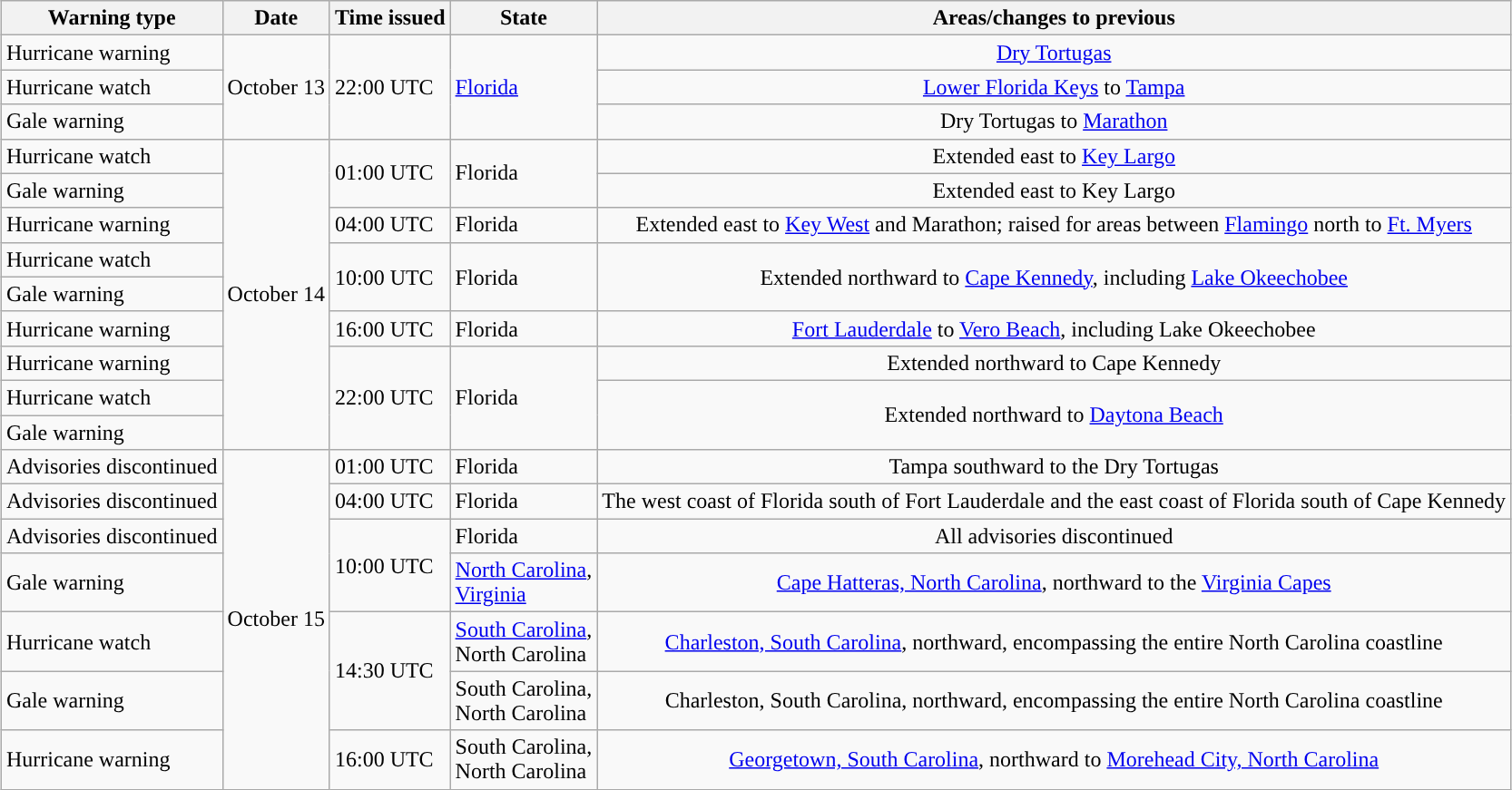<table class="wikitable collapsible" style="margin: 1em auto 1em auto;">
<tr>
<th scope="col">Warning type</th>
<th scope="col">Date</th>
<th scope="col">Time issued</th>
<th scope="col" align="center">State</th>
<th scope="col" align="center">Areas/changes to previous</th>
</tr>
<tr>
<td style="background-color:#">Hurricane warning</td>
<td rowspan=3>October 13</td>
<td rowspan=3>22:00 UTC</td>
<td rowspan=3><a href='#'>Florida</a></td>
<td align="center"><a href='#'>Dry Tortugas</a></td>
</tr>
<tr>
<td style="background-color:#">Hurricane watch</td>
<td align="center"><a href='#'>Lower Florida Keys</a> to <a href='#'>Tampa</a></td>
</tr>
<tr>
<td style="background-color:#">Gale warning</td>
<td align="center">Dry Tortugas to <a href='#'>Marathon</a></td>
</tr>
<tr>
<td style="background-color:#">Hurricane watch</td>
<td rowspan=9>October 14</td>
<td rowspan=2>01:00 UTC</td>
<td rowspan=2>Florida</td>
<td align="center">Extended east to <a href='#'>Key Largo</a></td>
</tr>
<tr>
<td style="background-color:#">Gale warning</td>
<td align="center">Extended east to Key Largo</td>
</tr>
<tr>
<td style="background-color:#">Hurricane warning</td>
<td>04:00 UTC</td>
<td>Florida</td>
<td align="center">Extended east to <a href='#'>Key West</a> and Marathon; raised for areas between <a href='#'>Flamingo</a> north to <a href='#'>Ft. Myers</a></td>
</tr>
<tr>
<td style="background-color:#">Hurricane watch</td>
<td rowspan=2>10:00 UTC</td>
<td rowspan=2>Florida</td>
<td rowspan=2; align="center">Extended northward to <a href='#'>Cape Kennedy</a>, including <a href='#'>Lake Okeechobee</a></td>
</tr>
<tr>
<td style="background-color:#">Gale warning</td>
</tr>
<tr>
<td style="background-color:#">Hurricane warning</td>
<td>16:00 UTC</td>
<td>Florida</td>
<td align="center"><a href='#'>Fort Lauderdale</a> to <a href='#'>Vero Beach</a>, including Lake Okeechobee</td>
</tr>
<tr>
<td style="background-color:#">Hurricane warning</td>
<td rowspan=3>22:00 UTC</td>
<td rowspan=3>Florida</td>
<td align="center">Extended northward to Cape Kennedy</td>
</tr>
<tr>
<td style="background-color:#">Hurricane watch</td>
<td rowspan=2 align="center">Extended northward to <a href='#'>Daytona Beach</a></td>
</tr>
<tr>
<td style="background-color:#">Gale warning</td>
</tr>
<tr>
<td style="background-color:#">Advisories discontinued</td>
<td rowspan=7>October 15</td>
<td>01:00 UTC</td>
<td>Florida</td>
<td align="center">Tampa southward to the Dry Tortugas</td>
</tr>
<tr>
<td style="background-color:#">Advisories discontinued</td>
<td>04:00 UTC</td>
<td>Florida</td>
<td align="center">The west coast of Florida south of Fort Lauderdale and the east coast of Florida south of Cape Kennedy</td>
</tr>
<tr>
<td style="background-color:#">Advisories discontinued</td>
<td rowspan=2>10:00 UTC</td>
<td>Florida</td>
<td align="center">All advisories discontinued</td>
</tr>
<tr>
<td style="background-color:#">Gale warning</td>
<td><a href='#'>North Carolina</a>,<br><a href='#'>Virginia</a></td>
<td align="center"><a href='#'>Cape Hatteras, North Carolina</a>, northward to the <a href='#'>Virginia Capes</a></td>
</tr>
<tr>
<td style="background-color:#">Hurricane watch</td>
<td rowspan=2>14:30 UTC</td>
<td><a href='#'>South Carolina</a>,<br>North Carolina</td>
<td align="center"><a href='#'>Charleston, South Carolina</a>, northward, encompassing the entire North Carolina coastline</td>
</tr>
<tr>
<td style="background-color:#">Gale warning</td>
<td>South Carolina,<br>North Carolina</td>
<td align="center">Charleston, South Carolina, northward, encompassing the entire North Carolina coastline</td>
</tr>
<tr>
<td style="background-color:#">Hurricane warning</td>
<td>16:00 UTC</td>
<td>South Carolina,<br>North Carolina</td>
<td align="center"><a href='#'>Georgetown, South Carolina</a>, northward to <a href='#'>Morehead City, North Carolina</a></td>
</tr>
</table>
